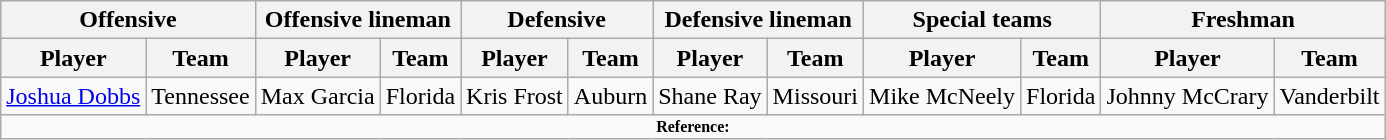<table class="wikitable" border="1">
<tr>
<th colspan="2">Offensive</th>
<th colspan="2">Offensive lineman</th>
<th colspan="2">Defensive</th>
<th colspan="2">Defensive lineman</th>
<th colspan="2">Special teams</th>
<th colspan="2">Freshman</th>
</tr>
<tr>
<th>Player</th>
<th>Team</th>
<th>Player</th>
<th>Team</th>
<th>Player</th>
<th>Team</th>
<th>Player</th>
<th>Team</th>
<th>Player</th>
<th>Team</th>
<th>Player</th>
<th>Team</th>
</tr>
<tr>
<td><a href='#'>Joshua Dobbs</a></td>
<td>Tennessee</td>
<td>Max Garcia</td>
<td>Florida</td>
<td>Kris Frost</td>
<td>Auburn</td>
<td>Shane Ray</td>
<td>Missouri</td>
<td>Mike McNeely</td>
<td>Florida</td>
<td>Johnny McCrary</td>
<td>Vanderbilt</td>
</tr>
<tr>
<td colspan="12" style="font-size: 8pt" align="center"><strong>Reference:</strong></td>
</tr>
</table>
